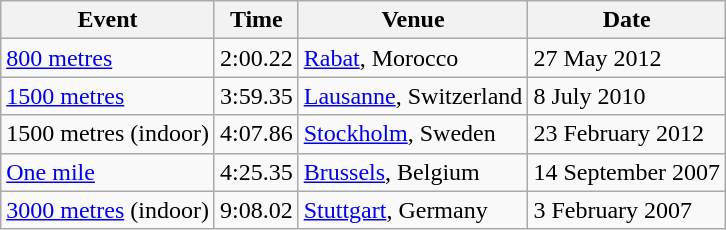<table class="wikitable">
<tr>
<th>Event</th>
<th>Time</th>
<th>Venue</th>
<th>Date</th>
</tr>
<tr>
<td><a href='#'>800 metres</a></td>
<td>2:00.22</td>
<td><a href='#'>Rabat</a>, Morocco</td>
<td>27 May 2012</td>
</tr>
<tr>
<td><a href='#'>1500 metres</a></td>
<td>3:59.35</td>
<td><a href='#'>Lausanne</a>, Switzerland</td>
<td>8 July 2010</td>
</tr>
<tr>
<td>1500 metres (indoor)</td>
<td>4:07.86</td>
<td><a href='#'>Stockholm</a>, Sweden</td>
<td>23 February 2012</td>
</tr>
<tr>
<td><a href='#'>One mile</a></td>
<td>4:25.35</td>
<td><a href='#'>Brussels</a>, Belgium</td>
<td>14 September 2007</td>
</tr>
<tr>
<td><a href='#'>3000 metres</a> (indoor)</td>
<td>9:08.02</td>
<td><a href='#'>Stuttgart</a>, Germany</td>
<td>3 February 2007</td>
</tr>
</table>
